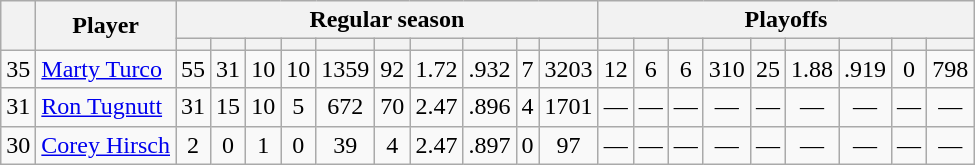<table class="wikitable plainrowheaders" style="text-align:center;">
<tr>
<th scope="col" rowspan="2"></th>
<th scope="col" rowspan="2">Player</th>
<th scope=colgroup colspan=10>Regular season</th>
<th scope=colgroup colspan=9>Playoffs</th>
</tr>
<tr>
<th scope="col"></th>
<th scope="col"></th>
<th scope="col"></th>
<th scope="col"></th>
<th scope="col"></th>
<th scope="col"></th>
<th scope="col"></th>
<th scope="col"></th>
<th scope="col"></th>
<th scope="col"></th>
<th scope="col"></th>
<th scope="col"></th>
<th scope="col"></th>
<th scope="col"></th>
<th scope="col"></th>
<th scope="col"></th>
<th scope="col"></th>
<th scope="col"></th>
<th scope="col"></th>
</tr>
<tr>
<td scope="row">35</td>
<td align="left"><a href='#'>Marty Turco</a></td>
<td>55</td>
<td>31</td>
<td>10</td>
<td>10</td>
<td>1359</td>
<td>92</td>
<td>1.72</td>
<td>.932</td>
<td>7</td>
<td>3203</td>
<td>12</td>
<td>6</td>
<td>6</td>
<td>310</td>
<td>25</td>
<td>1.88</td>
<td>.919</td>
<td>0</td>
<td>798</td>
</tr>
<tr>
<td scope="row">31</td>
<td align="left"><a href='#'>Ron Tugnutt</a></td>
<td>31</td>
<td>15</td>
<td>10</td>
<td>5</td>
<td>672</td>
<td>70</td>
<td>2.47</td>
<td>.896</td>
<td>4</td>
<td>1701</td>
<td>—</td>
<td>—</td>
<td>—</td>
<td>—</td>
<td>—</td>
<td>—</td>
<td>—</td>
<td>—</td>
<td>—</td>
</tr>
<tr>
<td scope="row">30</td>
<td align="left"><a href='#'>Corey Hirsch</a></td>
<td>2</td>
<td>0</td>
<td>1</td>
<td>0</td>
<td>39</td>
<td>4</td>
<td>2.47</td>
<td>.897</td>
<td>0</td>
<td>97</td>
<td>—</td>
<td>—</td>
<td>—</td>
<td>—</td>
<td>—</td>
<td>—</td>
<td>—</td>
<td>—</td>
<td>—</td>
</tr>
</table>
